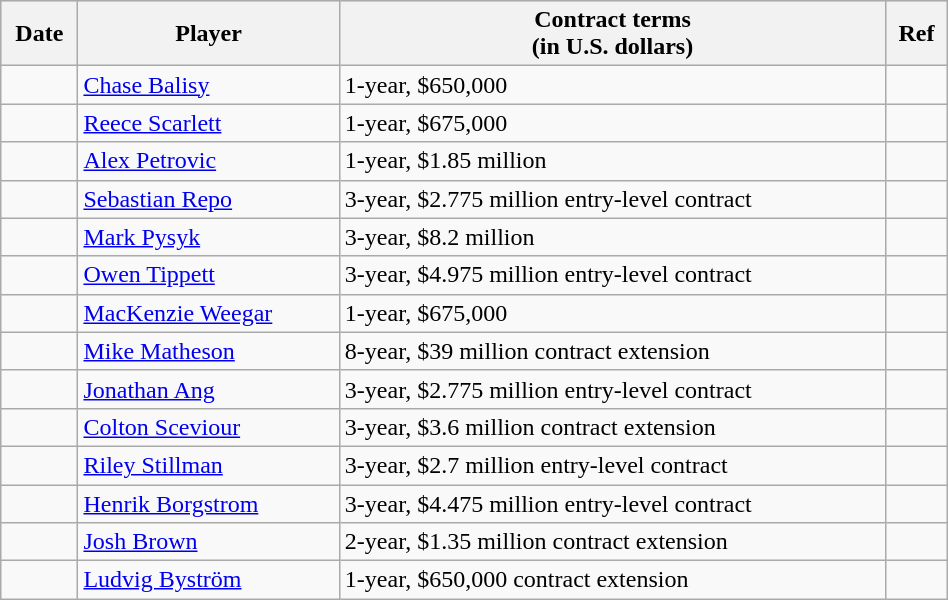<table class="wikitable" style="width:50%;">
<tr style="background:#ddd; text-align:center;">
<th>Date</th>
<th>Player</th>
<th>Contract terms<br>(in U.S. dollars)</th>
<th>Ref</th>
</tr>
<tr>
<td></td>
<td><a href='#'>Chase Balisy</a></td>
<td>1-year, $650,000</td>
<td></td>
</tr>
<tr>
<td></td>
<td><a href='#'>Reece Scarlett</a></td>
<td>1-year, $675,000</td>
<td></td>
</tr>
<tr>
<td></td>
<td><a href='#'>Alex Petrovic</a></td>
<td>1-year, $1.85 million</td>
<td></td>
</tr>
<tr>
<td></td>
<td><a href='#'>Sebastian Repo</a></td>
<td>3-year, $2.775 million entry-level contract</td>
<td></td>
</tr>
<tr>
<td></td>
<td><a href='#'>Mark Pysyk</a></td>
<td>3-year, $8.2 million</td>
<td></td>
</tr>
<tr>
<td></td>
<td><a href='#'>Owen Tippett</a></td>
<td>3-year, $4.975 million entry-level contract</td>
<td></td>
</tr>
<tr>
<td></td>
<td><a href='#'>MacKenzie Weegar</a></td>
<td>1-year, $675,000</td>
<td></td>
</tr>
<tr>
<td></td>
<td><a href='#'>Mike Matheson</a></td>
<td>8-year, $39 million contract extension</td>
<td></td>
</tr>
<tr>
<td></td>
<td><a href='#'>Jonathan Ang</a></td>
<td>3-year, $2.775 million entry-level contract</td>
<td></td>
</tr>
<tr>
<td></td>
<td><a href='#'>Colton Sceviour</a></td>
<td>3-year, $3.6 million contract extension</td>
<td></td>
</tr>
<tr>
<td></td>
<td><a href='#'>Riley Stillman</a></td>
<td>3-year, $2.7 million entry-level contract</td>
<td></td>
</tr>
<tr>
<td></td>
<td><a href='#'>Henrik Borgstrom</a></td>
<td>3-year, $4.475 million entry-level contract</td>
<td></td>
</tr>
<tr>
<td></td>
<td><a href='#'>Josh Brown</a></td>
<td>2-year, $1.35 million contract extension</td>
<td></td>
</tr>
<tr>
<td></td>
<td><a href='#'>Ludvig Byström</a></td>
<td>1-year, $650,000 contract extension</td>
<td></td>
</tr>
</table>
